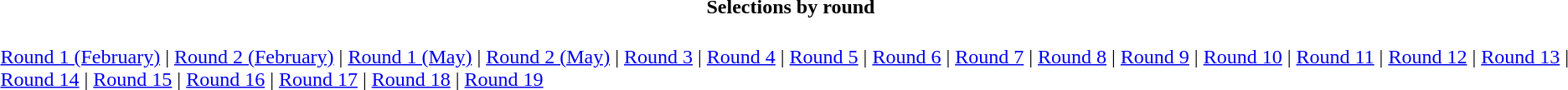<table border="0" id="toc" align="center">
<tr ---- id="toctitle">
<td align="center"><strong>Selections by round</strong></td>
</tr>
<tr ---- id="tocinside">
<td><br><div>
<a href='#'>Round 1 (February)</a> | <a href='#'>Round 2 (February)</a> | <a href='#'>Round 1 (May)</a> | <a href='#'>Round 2 (May)</a> | <a href='#'>Round 3</a> | <a href='#'>Round 4</a> | <a href='#'>Round 5</a> | <a href='#'>Round 6</a> | <a href='#'>Round 7</a> | <a href='#'>Round 8</a> | <a href='#'>Round 9</a> | <a href='#'>Round 10</a> | <a href='#'>Round 11</a> | <a href='#'>Round 12</a> | <a href='#'>Round 13</a> | <a href='#'>Round 14</a> | <a href='#'>Round 15</a> | <a href='#'>Round 16</a> | <a href='#'>Round 17</a> | <a href='#'>Round 18</a> | <a href='#'>Round 19</a>
</div></td>
</tr>
</table>
